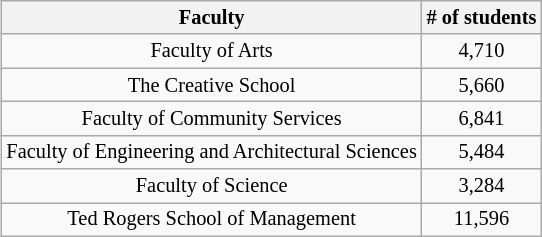<table style="text-align:center; float:right; font-size:85%; margin-left:2em; margin:10px" class="wikitable sortable">
<tr>
<th>Faculty</th>
<th># of students</th>
</tr>
<tr>
<td>Faculty of Arts</td>
<td>4,710</td>
</tr>
<tr>
<td>The Creative School</td>
<td>5,660</td>
</tr>
<tr>
<td>Faculty of Community Services</td>
<td>6,841</td>
</tr>
<tr>
<td>Faculty of Engineering and Architectural Sciences</td>
<td>5,484</td>
</tr>
<tr>
<td>Faculty of Science</td>
<td>3,284</td>
</tr>
<tr>
<td>Ted Rogers School of Management</td>
<td>11,596</td>
</tr>
</table>
